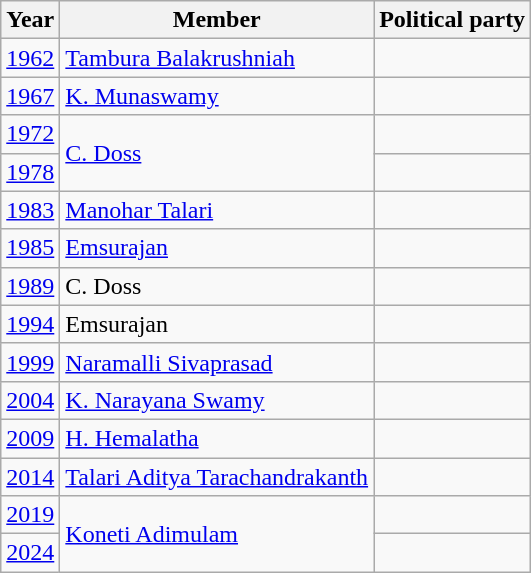<table class="wikitable sortable">
<tr>
<th>Year</th>
<th>Member</th>
<th colspan="2">Political party</th>
</tr>
<tr>
<td><a href='#'>1962</a></td>
<td><a href='#'>Tambura Balakrushniah</a></td>
<td></td>
</tr>
<tr>
<td><a href='#'>1967</a></td>
<td><a href='#'>K. Munaswamy</a></td>
<td></td>
</tr>
<tr>
<td><a href='#'>1972</a></td>
<td rowspan=2><a href='#'>C. Doss</a></td>
<td></td>
</tr>
<tr>
<td><a href='#'>1978</a></td>
</tr>
<tr>
<td><a href='#'>1983</a></td>
<td><a href='#'>Manohar Talari</a></td>
<td></td>
</tr>
<tr>
<td><a href='#'>1985</a></td>
<td><a href='#'>Emsurajan</a></td>
</tr>
<tr>
<td><a href='#'>1989</a></td>
<td>C. Doss</td>
<td></td>
</tr>
<tr>
<td><a href='#'>1994</a></td>
<td>Emsurajan</td>
<td></td>
</tr>
<tr>
<td><a href='#'>1999</a></td>
<td><a href='#'>Naramalli Sivaprasad</a></td>
</tr>
<tr>
<td><a href='#'>2004</a></td>
<td><a href='#'>K. Narayana Swamy</a></td>
<td></td>
</tr>
<tr>
<td><a href='#'>2009</a></td>
<td><a href='#'>H. Hemalatha</a></td>
<td></td>
</tr>
<tr>
<td><a href='#'>2014</a></td>
<td><a href='#'>Talari Aditya Tarachandrakanth</a></td>
<td></td>
</tr>
<tr>
<td><a href='#'>2019</a></td>
<td rowspan=2><a href='#'>Koneti Adimulam</a></td>
<td></td>
</tr>
<tr>
<td><a href='#'>2024</a></td>
<td></td>
</tr>
</table>
